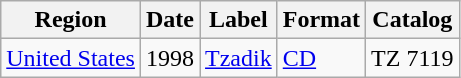<table class="wikitable">
<tr>
<th>Region</th>
<th>Date</th>
<th>Label</th>
<th>Format</th>
<th>Catalog</th>
</tr>
<tr>
<td><a href='#'>United States</a></td>
<td>1998</td>
<td><a href='#'>Tzadik</a></td>
<td><a href='#'>CD</a></td>
<td>TZ 7119</td>
</tr>
</table>
